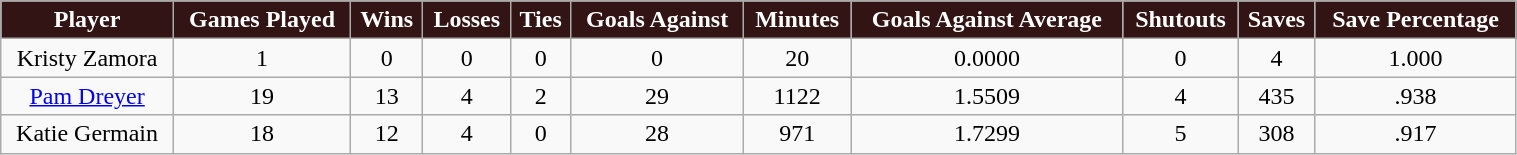<table class="wikitable" style="width:80%;">
<tr style="text-align:center; background:#321414; color:#fff;">
<td><strong>Player</strong></td>
<td><strong>Games Played</strong></td>
<td><strong>Wins</strong></td>
<td><strong>Losses</strong></td>
<td><strong>Ties</strong></td>
<td><strong>Goals Against</strong></td>
<td><strong>Minutes</strong></td>
<td><strong>Goals Against Average</strong></td>
<td><strong>Shutouts</strong></td>
<td><strong>Saves</strong></td>
<td><strong>Save Percentage</strong></td>
</tr>
<tr style="text-align:center;" bgcolor="">
<td>Kristy Zamora</td>
<td>1</td>
<td>0</td>
<td>0</td>
<td>0</td>
<td>0</td>
<td>20</td>
<td>0.0000</td>
<td>0</td>
<td>4</td>
<td>1.000</td>
</tr>
<tr style="text-align:center;" bgcolor="">
<td><a href='#'>Pam Dreyer</a></td>
<td>19</td>
<td>13</td>
<td>4</td>
<td>2</td>
<td>29</td>
<td>1122</td>
<td>1.5509</td>
<td>4</td>
<td>435</td>
<td>.938</td>
</tr>
<tr style="text-align:center;" bgcolor="">
<td>Katie Germain</td>
<td>18</td>
<td>12</td>
<td>4</td>
<td>0</td>
<td>28</td>
<td>971</td>
<td>1.7299</td>
<td>5</td>
<td>308</td>
<td>.917</td>
</tr>
</table>
